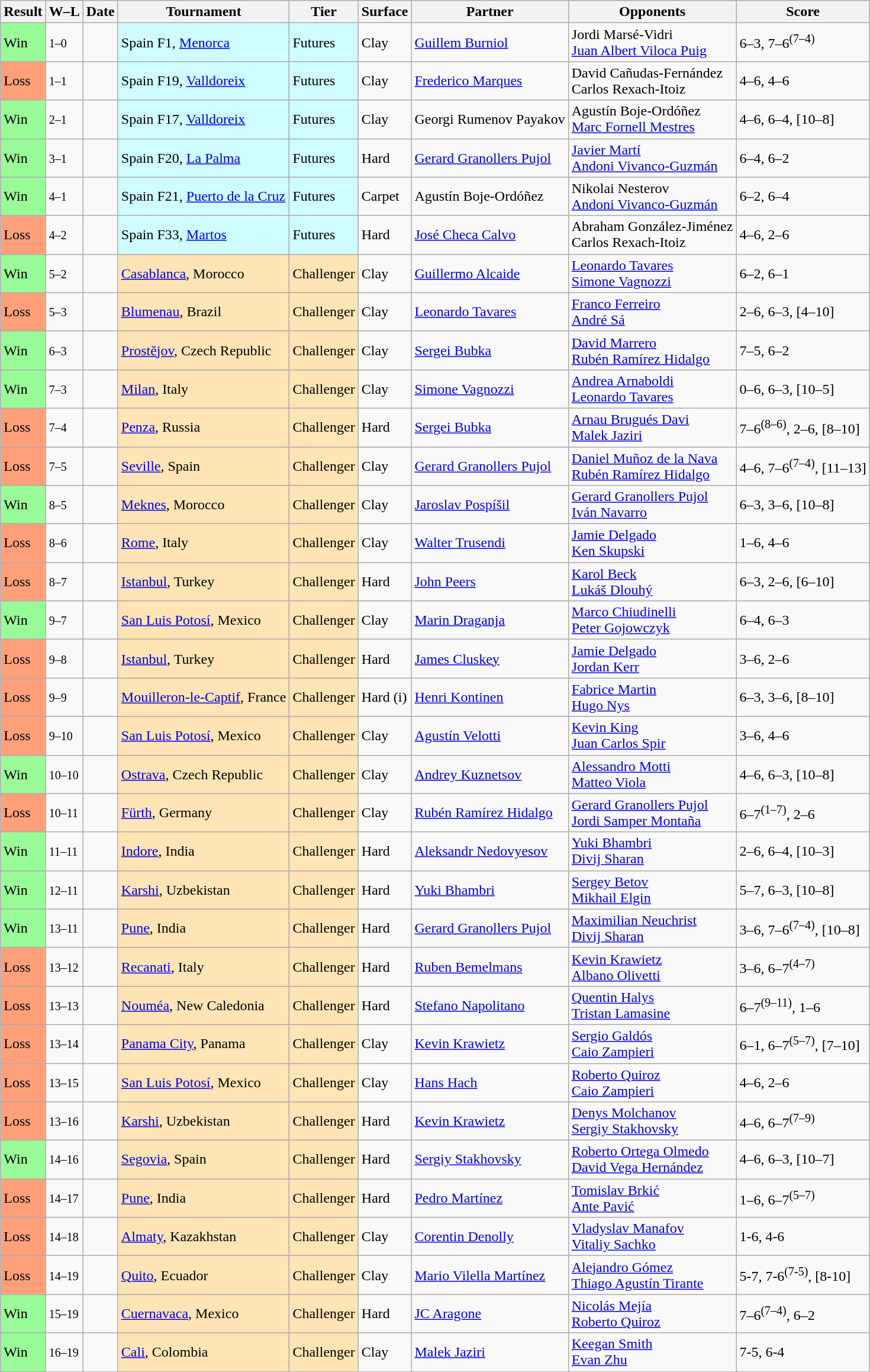<table class="sortable wikitable">
<tr>
<th>Result</th>
<th class="unsortable">W–L</th>
<th>Date</th>
<th>Tournament</th>
<th>Tier</th>
<th>Surface</th>
<th>Partner</th>
<th>Opponents</th>
<th class="unsortable">Score</th>
</tr>
<tr>
<td bgcolor=98fb98>Win</td>
<td><small>1–0</small></td>
<td></td>
<td style="background:#cffcff;">Spain F1, <a href='#'>Menorca</a></td>
<td style="background:#cffcff;">Futures</td>
<td>Clay</td>
<td> <a href='#'>Guillem Burniol</a></td>
<td> Jordi Marsé-Vidri<br> <a href='#'>Juan Albert Viloca Puig</a></td>
<td>6–3, 7–6<sup>(7–4)</sup></td>
</tr>
<tr>
<td bgcolor=ffa07a>Loss</td>
<td><small>1–1</small></td>
<td></td>
<td style="background:#cffcff;">Spain F19, <a href='#'>Valldoreix</a></td>
<td style="background:#cffcff;">Futures</td>
<td>Clay</td>
<td> <a href='#'>Frederico Marques</a></td>
<td> David Cañudas-Fernández<br> Carlos Rexach-Itoiz</td>
<td>4–6, 4–6</td>
</tr>
<tr>
<td bgcolor=98FB98>Win</td>
<td><small>2–1</small></td>
<td></td>
<td style="background:#cffcff;">Spain F17, <a href='#'>Valldoreix</a></td>
<td style="background:#cffcff;">Futures</td>
<td>Clay</td>
<td> Georgi Rumenov Payakov</td>
<td> Agustín Boje-Ordóñez<br> <a href='#'>Marc Fornell Mestres</a></td>
<td>4–6, 6–4, [10–8]</td>
</tr>
<tr>
<td bgcolor=98FB98>Win</td>
<td><small>3–1</small></td>
<td></td>
<td style="background:#cffcff;">Spain F20, <a href='#'>La Palma</a></td>
<td style="background:#cffcff;">Futures</td>
<td>Hard</td>
<td> <a href='#'>Gerard Granollers Pujol</a></td>
<td> <a href='#'>Javier Martí</a><br> <a href='#'>Andoni Vivanco-Guzmán</a></td>
<td>6–4, 6–2</td>
</tr>
<tr>
<td bgcolor=98FB98>Win</td>
<td><small>4–1</small></td>
<td></td>
<td style="background:#cffcff;">Spain F21, <a href='#'>Puerto de la Cruz</a></td>
<td style="background:#cffcff;">Futures</td>
<td>Carpet</td>
<td> Agustín Boje-Ordóñez</td>
<td> Nikolai Nesterov<br> <a href='#'>Andoni Vivanco-Guzmán</a></td>
<td>6–2, 6–4</td>
</tr>
<tr>
<td bgcolor=ffa07a>Loss</td>
<td><small>4–2</small></td>
<td></td>
<td style="background:#cffcff;">Spain F33, <a href='#'>Martos</a></td>
<td style="background:#cffcff;">Futures</td>
<td>Hard</td>
<td> <a href='#'>José Checa Calvo</a></td>
<td> Abraham González-Jiménez<br> Carlos Rexach-Itoiz</td>
<td>4–6, 2–6</td>
</tr>
<tr>
<td bgcolor=98FB98>Win</td>
<td><small>5–2</small></td>
<td><a href='#'></a></td>
<td style="background:moccasin;"><a href='#'>Casablanca</a>, Morocco</td>
<td style="background:moccasin;">Challenger</td>
<td>Clay</td>
<td> <a href='#'>Guillermo Alcaide</a></td>
<td> <a href='#'>Leonardo Tavares</a><br> <a href='#'>Simone Vagnozzi</a></td>
<td>6–2, 6–1</td>
</tr>
<tr>
<td bgcolor=FFA07A>Loss</td>
<td><small>5–3</small></td>
<td><a href='#'></a></td>
<td style="background:moccasin;"><a href='#'>Blumenau</a>, Brazil</td>
<td style="background:moccasin;">Challenger</td>
<td>Clay</td>
<td> <a href='#'>Leonardo Tavares</a></td>
<td> <a href='#'>Franco Ferreiro</a><br> <a href='#'>André Sá</a></td>
<td>2–6, 6–3, [4–10]</td>
</tr>
<tr>
<td bgcolor=98FB98>Win</td>
<td><small>6–3</small></td>
<td><a href='#'></a></td>
<td style="background:moccasin;"><a href='#'>Prostějov</a>, Czech Republic</td>
<td style="background:moccasin;">Challenger</td>
<td>Clay</td>
<td> <a href='#'>Sergei Bubka</a></td>
<td> <a href='#'>David Marrero</a><br> <a href='#'>Rubén Ramírez Hidalgo</a></td>
<td>7–5, 6–2</td>
</tr>
<tr>
<td bgcolor=98FB98>Win</td>
<td><small>7–3</small></td>
<td><a href='#'></a></td>
<td style="background:moccasin;"><a href='#'>Milan</a>, Italy</td>
<td style="background:moccasin;">Challenger</td>
<td>Clay</td>
<td> <a href='#'>Simone Vagnozzi</a></td>
<td> <a href='#'>Andrea Arnaboldi</a><br> <a href='#'>Leonardo Tavares</a></td>
<td>0–6, 6–3, [10–5]</td>
</tr>
<tr>
<td bgcolor=FFA07A>Loss</td>
<td><small>7–4</small></td>
<td><a href='#'></a></td>
<td style="background:moccasin;"><a href='#'>Penza</a>, Russia</td>
<td style="background:moccasin;">Challenger</td>
<td>Hard</td>
<td> <a href='#'>Sergei Bubka</a></td>
<td> <a href='#'>Arnau Brugués Davi</a><br> <a href='#'>Malek Jaziri</a></td>
<td>7–6<sup>(8–6)</sup>, 2–6, [8–10]</td>
</tr>
<tr>
<td bgcolor=FFA07A>Loss</td>
<td><small>7–5</small></td>
<td><a href='#'></a></td>
<td style="background:moccasin;"><a href='#'>Seville</a>, Spain</td>
<td style="background:moccasin;">Challenger</td>
<td>Clay</td>
<td> <a href='#'>Gerard Granollers Pujol</a></td>
<td> <a href='#'>Daniel Muñoz de la Nava</a><br> <a href='#'>Rubén Ramírez Hidalgo</a></td>
<td>4–6, 7–6<sup>(7–4)</sup>, [11–13]</td>
</tr>
<tr>
<td bgcolor=98FB98>Win</td>
<td><small>8–5</small></td>
<td><a href='#'></a></td>
<td style="background:moccasin;"><a href='#'>Meknes</a>, Morocco</td>
<td style="background:moccasin;">Challenger</td>
<td>Clay</td>
<td> <a href='#'>Jaroslav Pospíšil</a></td>
<td> <a href='#'>Gerard Granollers Pujol</a><br> <a href='#'>Iván Navarro</a></td>
<td>6–3, 3–6, [10–8]</td>
</tr>
<tr>
<td bgcolor=FFA07A>Loss</td>
<td><small>8–6</small></td>
<td><a href='#'></a></td>
<td style="background:moccasin;"><a href='#'>Rome</a>, Italy</td>
<td style="background:moccasin;">Challenger</td>
<td>Clay</td>
<td> <a href='#'>Walter Trusendi</a></td>
<td> <a href='#'>Jamie Delgado</a><br> <a href='#'>Ken Skupski</a></td>
<td>1–6, 4–6</td>
</tr>
<tr>
<td bgcolor=FFA07A>Loss</td>
<td><small>8–7</small></td>
<td><a href='#'></a></td>
<td style="background:moccasin;"><a href='#'>Istanbul</a>, Turkey</td>
<td style="background:moccasin;">Challenger</td>
<td>Hard</td>
<td> <a href='#'>John Peers</a></td>
<td> <a href='#'>Karol Beck</a><br> <a href='#'>Lukáš Dlouhý</a></td>
<td>6–3, 2–6, [6–10]</td>
</tr>
<tr>
<td bgcolor=98FB98>Win</td>
<td><small>9–7</small></td>
<td><a href='#'></a></td>
<td style="background:moccasin;"><a href='#'>San Luis Potosí</a>, Mexico</td>
<td style="background:moccasin;">Challenger</td>
<td>Clay</td>
<td> <a href='#'>Marin Draganja</a></td>
<td> <a href='#'>Marco Chiudinelli</a><br> <a href='#'>Peter Gojowczyk</a></td>
<td>6–4, 6–3</td>
</tr>
<tr>
<td bgcolor=FFA07A>Loss</td>
<td><small>9–8</small></td>
<td><a href='#'></a></td>
<td style="background:moccasin;"><a href='#'>Istanbul</a>, Turkey</td>
<td style="background:moccasin;">Challenger</td>
<td>Hard</td>
<td> <a href='#'>James Cluskey</a></td>
<td> <a href='#'>Jamie Delgado</a><br> <a href='#'>Jordan Kerr</a></td>
<td>3–6, 2–6</td>
</tr>
<tr>
<td bgcolor=FFA07A>Loss</td>
<td><small>9–9</small></td>
<td><a href='#'></a></td>
<td style="background:moccasin;"><a href='#'>Mouilleron-le-Captif</a>, France</td>
<td style="background:moccasin;">Challenger</td>
<td>Hard (i)</td>
<td> <a href='#'>Henri Kontinen</a></td>
<td> <a href='#'>Fabrice Martin</a><br> <a href='#'>Hugo Nys</a></td>
<td>6–3, 3–6, [8–10]</td>
</tr>
<tr>
<td bgcolor=FFA07A>Loss</td>
<td><small>9–10</small></td>
<td><a href='#'></a></td>
<td style="background:moccasin;"><a href='#'>San Luis Potosí</a>, Mexico</td>
<td style="background:moccasin;">Challenger</td>
<td>Clay</td>
<td> <a href='#'>Agustín Velotti</a></td>
<td> <a href='#'>Kevin King</a><br> <a href='#'>Juan Carlos Spir</a></td>
<td>3–6, 4–6</td>
</tr>
<tr>
<td bgcolor=98FB98>Win</td>
<td><small>10–10</small></td>
<td><a href='#'></a></td>
<td style="background:moccasin;"><a href='#'>Ostrava</a>, Czech Republic</td>
<td style="background:moccasin;">Challenger</td>
<td>Clay</td>
<td> <a href='#'>Andrey Kuznetsov</a></td>
<td> <a href='#'>Alessandro Motti</a><br> <a href='#'>Matteo Viola</a></td>
<td>4–6, 6–3, [10–8]</td>
</tr>
<tr>
<td bgcolor=FFA07A>Loss</td>
<td><small>10–11</small></td>
<td><a href='#'></a></td>
<td style="background:moccasin;"><a href='#'>Fürth</a>, Germany</td>
<td style="background:moccasin;">Challenger</td>
<td>Clay</td>
<td> <a href='#'>Rubén Ramírez Hidalgo</a></td>
<td> <a href='#'>Gerard Granollers Pujol</a><br> <a href='#'>Jordi Samper Montaña</a></td>
<td>6–7<sup>(1–7)</sup>, 2–6</td>
</tr>
<tr>
<td bgcolor=98FB98>Win</td>
<td><small>11–11</small></td>
<td><a href='#'></a></td>
<td style="background:moccasin;"><a href='#'>Indore</a>, India</td>
<td style="background:moccasin;">Challenger</td>
<td>Hard</td>
<td> <a href='#'>Aleksandr Nedovyesov</a></td>
<td> <a href='#'>Yuki Bhambri</a><br> <a href='#'>Divij Sharan</a></td>
<td>2–6, 6–4, [10–3]</td>
</tr>
<tr>
<td bgcolor=98FB98>Win</td>
<td><small>12–11</small></td>
<td><a href='#'></a></td>
<td style="background:moccasin;"><a href='#'>Karshi</a>, Uzbekistan</td>
<td style="background:moccasin;">Challenger</td>
<td>Hard</td>
<td> <a href='#'>Yuki Bhambri</a></td>
<td> <a href='#'>Sergey Betov</a><br> <a href='#'>Mikhail Elgin</a></td>
<td>5–7, 6–3, [10–8]</td>
</tr>
<tr>
<td bgcolor=98FB98>Win</td>
<td><small>13–11</small></td>
<td><a href='#'></a></td>
<td style="background:moccasin;"><a href='#'>Pune</a>, India</td>
<td style="background:moccasin;">Challenger</td>
<td>Hard</td>
<td> <a href='#'>Gerard Granollers Pujol</a></td>
<td> <a href='#'>Maximilian Neuchrist</a><br> <a href='#'>Divij Sharan</a></td>
<td>3–6, 7–6<sup>(7–4)</sup>, [10–8]</td>
</tr>
<tr>
<td bgcolor=FFA07A>Loss</td>
<td><small>13–12</small></td>
<td><a href='#'></a></td>
<td style="background:moccasin;"><a href='#'>Recanati</a>, Italy</td>
<td style="background:moccasin;">Challenger</td>
<td>Hard</td>
<td> <a href='#'>Ruben Bemelmans</a></td>
<td> <a href='#'>Kevin Krawietz</a><br> <a href='#'>Albano Olivetti</a></td>
<td>3–6, 6–7<sup>(4–7)</sup></td>
</tr>
<tr>
<td bgcolor=FFA07A>Loss</td>
<td><small>13–13</small></td>
<td><a href='#'></a></td>
<td style="background:moccasin;"><a href='#'>Nouméa</a>, New Caledonia</td>
<td style="background:moccasin;">Challenger</td>
<td>Hard</td>
<td> <a href='#'>Stefano Napolitano</a></td>
<td> <a href='#'>Quentin Halys</a><br> <a href='#'>Tristan Lamasine</a></td>
<td>6–7<sup>(9–11)</sup>, 1–6</td>
</tr>
<tr>
<td bgcolor=FFA07A>Loss</td>
<td><small>13–14</small></td>
<td><a href='#'></a></td>
<td style="background:moccasin;"><a href='#'>Panama City</a>, Panama</td>
<td style="background:moccasin;">Challenger</td>
<td>Clay</td>
<td> <a href='#'>Kevin Krawietz</a></td>
<td> <a href='#'>Sergio Galdós</a><br> <a href='#'>Caio Zampieri</a></td>
<td>6–1, 6–7<sup>(5–7)</sup>, [7–10]</td>
</tr>
<tr>
<td bgcolor=FFA07A>Loss</td>
<td><small>13–15</small></td>
<td><a href='#'></a></td>
<td style="background:moccasin;"><a href='#'>San Luis Potosí</a>, Mexico</td>
<td style="background:moccasin;">Challenger</td>
<td>Clay</td>
<td> <a href='#'>Hans Hach</a></td>
<td> <a href='#'>Roberto Quiroz</a><br> <a href='#'>Caio Zampieri</a></td>
<td>4–6, 2–6</td>
</tr>
<tr>
<td bgcolor=FFA07A>Loss</td>
<td><small>13–16</small></td>
<td><a href='#'></a></td>
<td style="background:moccasin;"><a href='#'>Karshi</a>, Uzbekistan</td>
<td style="background:moccasin;">Challenger</td>
<td>Hard</td>
<td> <a href='#'>Kevin Krawietz</a></td>
<td> <a href='#'>Denys Molchanov</a><br> <a href='#'>Sergiy Stakhovsky</a></td>
<td>4–6, 6–7<sup>(7–9)</sup></td>
</tr>
<tr>
<td bgcolor=98FB98>Win</td>
<td><small>14–16</small></td>
<td><a href='#'></a></td>
<td style="background:moccasin;"><a href='#'>Segovia</a>, Spain</td>
<td style="background:moccasin;">Challenger</td>
<td>Hard</td>
<td> <a href='#'>Sergiy Stakhovsky</a></td>
<td> <a href='#'>Roberto Ortega Olmedo</a><br> <a href='#'>David Vega Hernández</a></td>
<td>4–6, 6–3, [10–7]</td>
</tr>
<tr>
<td bgcolor=#FFA07A>Loss</td>
<td><small>14–17</small></td>
<td><a href='#'></a></td>
<td style="background:moccasin;"><a href='#'>Pune</a>, India</td>
<td style="background:moccasin;">Challenger</td>
<td>Hard</td>
<td> <a href='#'>Pedro Martínez</a></td>
<td> <a href='#'>Tomislav Brkić</a><br> <a href='#'>Ante Pavić</a></td>
<td>1–6, 6–7<sup>(5–7)</sup></td>
</tr>
<tr>
<td bgcolor=#FFA07A>Loss</td>
<td><small>14–18</small></td>
<td><a href='#'></a></td>
<td style="background:moccasin;"><a href='#'>Almaty</a>, Kazakhstan</td>
<td style="background:moccasin;">Challenger</td>
<td>Clay</td>
<td> <a href='#'>Corentin Denolly</a></td>
<td> <a href='#'>Vladyslav Manafov</a><br> <a href='#'>Vitaliy Sachko</a></td>
<td>1-6, 4-6</td>
</tr>
<tr>
<td bgcolor=#FFA07A>Loss</td>
<td><small>14–19</small></td>
<td><a href='#'></a></td>
<td style="background:moccasin;"><a href='#'>Quito</a>, Ecuador</td>
<td style="background:moccasin;">Challenger</td>
<td>Clay</td>
<td> <a href='#'>Mario Vilella Martínez</a></td>
<td> <a href='#'>Alejandro Gómez</a><br> <a href='#'>Thiago Agustín Tirante</a></td>
<td>5-7, 7-6<sup>(7-5)</sup>, [8-10]</td>
</tr>
<tr>
<td bgcolor=98FB98>Win</td>
<td><small>15–19</small></td>
<td><a href='#'></a></td>
<td style="background:moccasin;"><a href='#'>Cuernavaca</a>, Mexico</td>
<td style="background:moccasin;">Challenger</td>
<td>Hard</td>
<td> <a href='#'>JC Aragone</a></td>
<td> <a href='#'>Nicolás Mejía</a><br> <a href='#'>Roberto Quiroz</a></td>
<td>7–6<sup>(7–4)</sup>, 6–2</td>
</tr>
<tr>
<td bgcolor=98FB98>Win</td>
<td><small>16–19</small></td>
<td><a href='#'></a></td>
<td style="background:moccasin;"><a href='#'>Cali</a>, Colombia</td>
<td style="background:moccasin;">Challenger</td>
<td>Clay</td>
<td> <a href='#'>Malek Jaziri</a></td>
<td> <a href='#'>Keegan Smith</a><br> <a href='#'>Evan Zhu</a></td>
<td>7-5, 6-4</td>
</tr>
</table>
